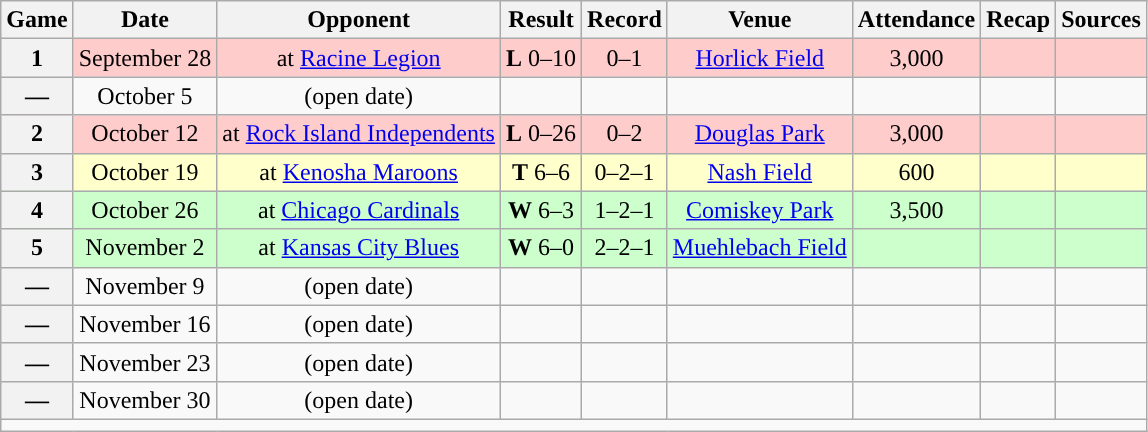<table class="wikitable" style="text-align:center">
<tr>
<th>Game</th>
<th>Date</th>
<th>Opponent</th>
<th>Result</th>
<th>Record</th>
<th>Venue</th>
<th>Attendance</th>
<th>Recap</th>
<th>Sources</th>
</tr>
<tr style="background:#fcc">
<th>1</th>
<td>September 28</td>
<td>at <a href='#'>Racine Legion</a></td>
<td><strong>L</strong> 0–10</td>
<td>0–1</td>
<td><a href='#'>Horlick Field</a></td>
<td>3,000</td>
<td></td>
<td></td>
</tr>
<tr>
<th>—</th>
<td>October 5</td>
<td>(open date)</td>
<td></td>
<td></td>
<td></td>
<td></td>
<td></td>
<td></td>
</tr>
<tr style="background:#fcc">
<th>2</th>
<td>October 12</td>
<td>at <a href='#'>Rock Island Independents</a></td>
<td><strong>L</strong> 0–26</td>
<td>0–2</td>
<td><a href='#'>Douglas Park</a></td>
<td>3,000</td>
<td></td>
<td></td>
</tr>
<tr style="background:#ffc">
<th>3</th>
<td>October 19</td>
<td>at <a href='#'>Kenosha Maroons</a></td>
<td><strong>T</strong> 6–6</td>
<td>0–2–1</td>
<td><a href='#'>Nash Field</a></td>
<td>600</td>
<td></td>
<td></td>
</tr>
<tr style="background:#cfc">
<th>4</th>
<td>October 26</td>
<td>at <a href='#'>Chicago Cardinals</a></td>
<td><strong>W</strong> 6–3</td>
<td>1–2–1</td>
<td><a href='#'>Comiskey Park</a></td>
<td>3,500</td>
<td></td>
<td></td>
</tr>
<tr style="background:#cfc">
<th>5</th>
<td>November 2</td>
<td>at <a href='#'>Kansas City Blues</a></td>
<td><strong>W</strong> 6–0</td>
<td>2–2–1</td>
<td><a href='#'>Muehlebach Field</a></td>
<td></td>
<td></td>
<td></td>
</tr>
<tr>
<th>—</th>
<td>November 9</td>
<td>(open date)</td>
<td></td>
<td></td>
<td></td>
<td></td>
<td></td>
<td></td>
</tr>
<tr>
<th>—</th>
<td>November 16</td>
<td>(open date)</td>
<td></td>
<td></td>
<td></td>
<td></td>
<td></td>
<td></td>
</tr>
<tr>
<th>—</th>
<td>November 23</td>
<td>(open date)</td>
<td></td>
<td></td>
<td></td>
<td></td>
<td></td>
<td></td>
</tr>
<tr>
<th>—</th>
<td>November 30</td>
<td>(open date)</td>
<td></td>
<td></td>
<td></td>
<td></td>
<td></td>
<td></td>
</tr>
<tr>
<td colspan="10"></td>
</tr>
</table>
